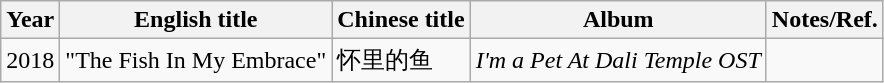<table class="wikitable">
<tr>
<th>Year</th>
<th>English title</th>
<th>Chinese title</th>
<th>Album</th>
<th>Notes/Ref.</th>
</tr>
<tr>
<td>2018</td>
<td>"The Fish In My Embrace"</td>
<td>怀里的鱼</td>
<td><em>I'm a Pet At Dali Temple OST</em></td>
<td></td>
</tr>
</table>
